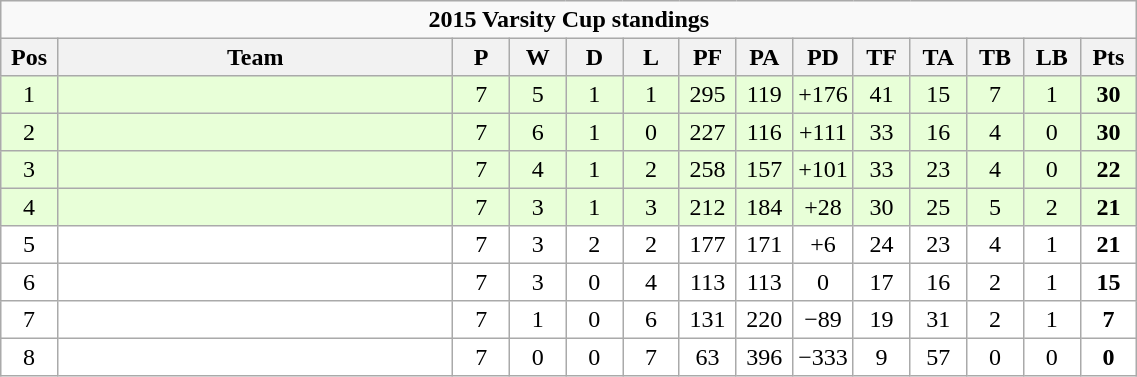<table class="wikitable" style="text-align:center; line-height:110%; font-size:100%; width:60%;">
<tr>
<td colspan="14" cellpadding="0" cellspacing="0"><strong>2015 Varsity Cup standings</strong></td>
</tr>
<tr>
<th style="width:5%;">Pos</th>
<th style="width:35%;">Team</th>
<th style="width:5%;">P</th>
<th style="width:5%;">W</th>
<th style="width:5%;">D</th>
<th style="width:5%;">L</th>
<th style="width:5%;">PF</th>
<th style="width:5%;">PA</th>
<th style="width:5%;">PD</th>
<th style="width:5%;">TF</th>
<th style="width:5%;">TA</th>
<th style="width:5%;">TB</th>
<th style="width:5%;">LB</th>
<th style="width:5%;">Pts<br></th>
</tr>
<tr style="background:#E8FFD8;">
<td>1</td>
<td align=left></td>
<td>7</td>
<td>5</td>
<td>1</td>
<td>1</td>
<td>295</td>
<td>119</td>
<td>+176</td>
<td>41</td>
<td>15</td>
<td>7</td>
<td>1</td>
<td><strong>30</strong></td>
</tr>
<tr style="background:#E8FFD8;">
<td>2</td>
<td align=left></td>
<td>7</td>
<td>6</td>
<td>1</td>
<td>0</td>
<td>227</td>
<td>116</td>
<td>+111</td>
<td>33</td>
<td>16</td>
<td>4</td>
<td>0</td>
<td><strong>30</strong></td>
</tr>
<tr style="background:#E8FFD8;">
<td>3</td>
<td align=left></td>
<td>7</td>
<td>4</td>
<td>1</td>
<td>2</td>
<td>258</td>
<td>157</td>
<td>+101</td>
<td>33</td>
<td>23</td>
<td>4</td>
<td>0</td>
<td><strong>22</strong></td>
</tr>
<tr style="background:#E8FFD8;">
<td>4</td>
<td align=left></td>
<td>7</td>
<td>3</td>
<td>1</td>
<td>3</td>
<td>212</td>
<td>184</td>
<td>+28</td>
<td>30</td>
<td>25</td>
<td>5</td>
<td>2</td>
<td><strong>21</strong></td>
</tr>
<tr style="background:#FFFFFF;">
<td>5</td>
<td align=left></td>
<td>7</td>
<td>3</td>
<td>2</td>
<td>2</td>
<td>177</td>
<td>171</td>
<td>+6</td>
<td>24</td>
<td>23</td>
<td>4</td>
<td>1</td>
<td><strong>21</strong></td>
</tr>
<tr style="background:#FFFFFF;">
<td>6</td>
<td align=left></td>
<td>7</td>
<td>3</td>
<td>0</td>
<td>4</td>
<td>113</td>
<td>113</td>
<td>0</td>
<td>17</td>
<td>16</td>
<td>2</td>
<td>1</td>
<td><strong>15</strong></td>
</tr>
<tr style="background:#FFFFFF;">
<td>7</td>
<td align=left></td>
<td>7</td>
<td>1</td>
<td>0</td>
<td>6</td>
<td>131</td>
<td>220</td>
<td>−89</td>
<td>19</td>
<td>31</td>
<td>2</td>
<td>1</td>
<td><strong>7</strong></td>
</tr>
<tr style="background:#FFFFFF;">
<td>8</td>
<td align=left></td>
<td>7</td>
<td>0</td>
<td>0</td>
<td>7</td>
<td>63</td>
<td>396</td>
<td>−333</td>
<td>9</td>
<td>57</td>
<td>0</td>
<td>0</td>
<td><strong>0</strong></td>
</tr>
</table>
